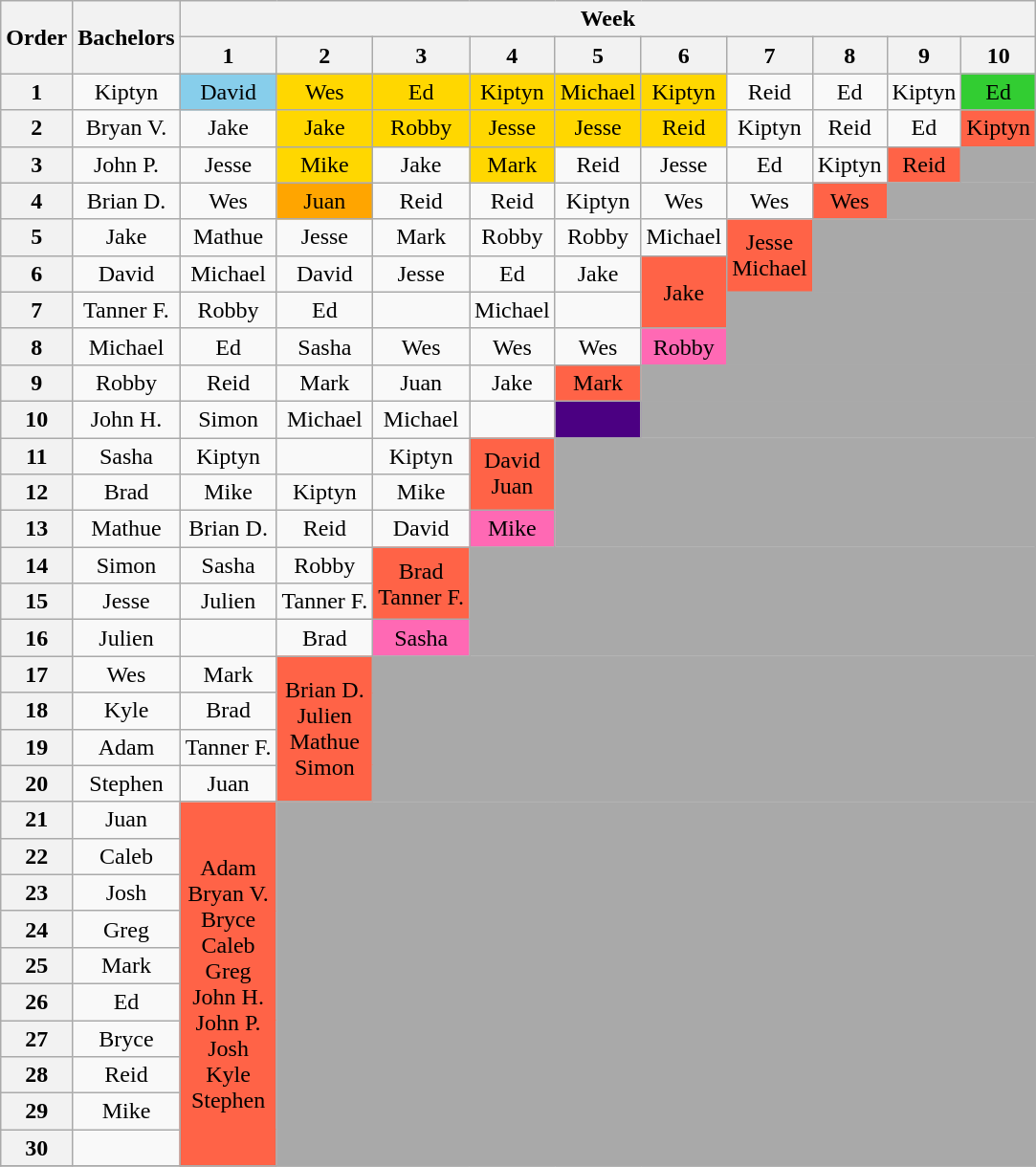<table class="wikitable" style="text-align:center">
<tr>
<th rowspan=2>Order</th>
<th rowspan=2>Bachelors</th>
<th colspan=10>Week</th>
</tr>
<tr>
<th>1</th>
<th>2</th>
<th>3</th>
<th>4</th>
<th>5</th>
<th>6</th>
<th>7</th>
<th>8</th>
<th>9</th>
<th>10</th>
</tr>
<tr>
<th>1</th>
<td>Kiptyn</td>
<td bgcolor="skyblue">David</td>
<td bgcolor="gold">Wes</td>
<td bgcolor="gold">Ed</td>
<td bgcolor="gold">Kiptyn</td>
<td bgcolor="gold">Michael</td>
<td bgcolor="gold">Kiptyn</td>
<td>Reid</td>
<td>Ed</td>
<td>Kiptyn</td>
<td bgcolor="limegreen">Ed</td>
</tr>
<tr>
<th>2</th>
<td>Bryan V.</td>
<td>Jake</td>
<td bgcolor="gold">Jake</td>
<td bgcolor="gold">Robby</td>
<td bgcolor="gold">Jesse</td>
<td bgcolor="gold">Jesse</td>
<td bgcolor="gold">Reid</td>
<td>Kiptyn</td>
<td>Reid</td>
<td>Ed</td>
<td bgcolor="tomato">Kiptyn</td>
</tr>
<tr>
<th>3</th>
<td>John P.</td>
<td>Jesse</td>
<td bgcolor="gold">Mike</td>
<td>Jake</td>
<td bgcolor="gold">Mark</td>
<td>Reid</td>
<td>Jesse</td>
<td>Ed</td>
<td>Kiptyn</td>
<td bgcolor="tomato">Reid</td>
<td bgcolor="darkgray"></td>
</tr>
<tr>
<th>4</th>
<td>Brian D.</td>
<td>Wes</td>
<td bgcolor="orange">Juan</td>
<td>Reid</td>
<td>Reid</td>
<td>Kiptyn</td>
<td>Wes</td>
<td>Wes</td>
<td bgcolor="tomato">Wes</td>
<td bgcolor="darkgray" colspan=2></td>
</tr>
<tr>
<th>5</th>
<td>Jake</td>
<td>Mathue</td>
<td>Jesse</td>
<td>Mark</td>
<td>Robby</td>
<td>Robby</td>
<td>Michael</td>
<td bgcolor="tomato" rowspan="2">Jesse<br>Michael</td>
<td bgcolor="darkgray" colspan=3 rowspan="2"></td>
</tr>
<tr>
<th>6</th>
<td>David</td>
<td>Michael</td>
<td>David</td>
<td>Jesse</td>
<td>Ed</td>
<td>Jake</td>
<td bgcolor="tomato" rowspan="2">Jake<br></td>
</tr>
<tr>
<th>7</th>
<td>Tanner F.</td>
<td>Robby</td>
<td>Ed</td>
<td></td>
<td>Michael</td>
<td></td>
<td bgcolor="darkgray" colspan=4 rowspan="2"></td>
</tr>
<tr>
<th>8</th>
<td>Michael</td>
<td>Ed</td>
<td>Sasha</td>
<td>Wes</td>
<td>Wes</td>
<td>Wes</td>
<td bgcolor="hotpink">Robby</td>
</tr>
<tr>
<th>9</th>
<td>Robby</td>
<td>Reid</td>
<td>Mark</td>
<td>Juan</td>
<td>Jake</td>
<td bgcolor="tomato">Mark</td>
<td bgcolor="darkgray" colspan=5></td>
</tr>
<tr>
<th>10</th>
<td>John H.</td>
<td>Simon</td>
<td>Michael</td>
<td>Michael</td>
<td></td>
<td bgcolor="indigo"></td>
<td bgcolor="darkgray" colspan=5></td>
</tr>
<tr>
<th>11</th>
<td>Sasha</td>
<td>Kiptyn</td>
<td></td>
<td>Kiptyn</td>
<td bgcolor="tomato" rowspan="2">David<br>Juan</td>
<td bgcolor="darkgray" colspan=6 rowspan="3"></td>
</tr>
<tr>
<th>12</th>
<td>Brad</td>
<td>Mike</td>
<td>Kiptyn</td>
<td>Mike</td>
</tr>
<tr>
<th>13</th>
<td>Mathue</td>
<td>Brian D.</td>
<td>Reid</td>
<td>David</td>
<td bgcolor="hotpink">Mike</td>
</tr>
<tr>
<th>14</th>
<td>Simon</td>
<td>Sasha</td>
<td>Robby</td>
<td bgcolor="tomato" rowspan="2">Brad<br>Tanner F.</td>
<td bgcolor="darkgray" colspan=7 rowspan="3"></td>
</tr>
<tr>
<th>15</th>
<td>Jesse</td>
<td>Julien</td>
<td>Tanner F.</td>
</tr>
<tr>
<th>16</th>
<td>Julien</td>
<td></td>
<td>Brad</td>
<td bgcolor="hotpink">Sasha</td>
</tr>
<tr>
<th>17</th>
<td>Wes</td>
<td>Mark</td>
<td bgcolor="tomato" rowspan="4">Brian D.<br>Julien<br>Mathue<br>Simon</td>
<td bgcolor="darkgray" colspan=8 rowspan="4"></td>
</tr>
<tr>
<th>18</th>
<td>Kyle</td>
<td>Brad</td>
</tr>
<tr>
<th>19</th>
<td>Adam</td>
<td>Tanner F.</td>
</tr>
<tr>
<th>20</th>
<td>Stephen</td>
<td>Juan</td>
</tr>
<tr>
<th>21</th>
<td>Juan</td>
<td bgcolor="tomato" rowspan="10">Adam<br>Bryan V.<br>Bryce<br>Caleb<br>Greg<br>John H.<br>John P.<br>Josh<br>Kyle<br>Stephen</td>
<td bgcolor="darkgray" colspan=9 rowspan=10></td>
</tr>
<tr>
<th>22</th>
<td>Caleb</td>
</tr>
<tr>
<th>23</th>
<td>Josh</td>
</tr>
<tr>
<th>24</th>
<td>Greg</td>
</tr>
<tr>
<th>25</th>
<td>Mark</td>
</tr>
<tr>
<th>26</th>
<td>Ed</td>
</tr>
<tr>
<th>27</th>
<td>Bryce</td>
</tr>
<tr>
<th>28</th>
<td>Reid</td>
</tr>
<tr>
<th>29</th>
<td>Mike</td>
</tr>
<tr>
<th>30</th>
<td></td>
</tr>
<tr>
</tr>
</table>
